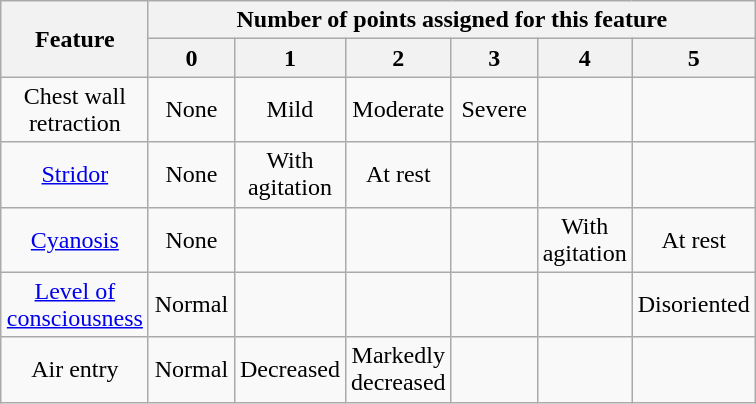<table class="wikitable" style="float: right; margin-left; text-align:center">
<tr>
<th rowspan="2">Feature</th>
<th colspan="6">Number of points assigned for this feature</th>
</tr>
<tr>
<th>0</th>
<th>1</th>
<th>2</th>
<th>3</th>
<th>4</th>
<th>5</th>
</tr>
<tr>
<td>Chest wall<br> retraction</td>
<td style="width:50px;">None</td>
<td style="width:50px;">Mild</td>
<td style="width:50px;">Moderate</td>
<td style="width:50px;">Severe</td>
<td style="width:50px;"></td>
<td style="width:50px;"></td>
</tr>
<tr>
<td><a href='#'>Stridor</a></td>
<td>None</td>
<td>With<br> agitation</td>
<td>At rest</td>
<td></td>
<td></td>
<td></td>
</tr>
<tr>
<td><a href='#'>Cyanosis</a></td>
<td>None</td>
<td></td>
<td></td>
<td></td>
<td>With<br> agitation</td>
<td>At rest</td>
</tr>
<tr>
<td><a href='#'>Level of<br>consciousness</a></td>
<td>Normal</td>
<td></td>
<td></td>
<td></td>
<td></td>
<td>Disoriented</td>
</tr>
<tr>
<td>Air entry</td>
<td>Normal</td>
<td>Decreased</td>
<td>Markedly decreased</td>
<td></td>
<td></td>
<td></td>
</tr>
</table>
